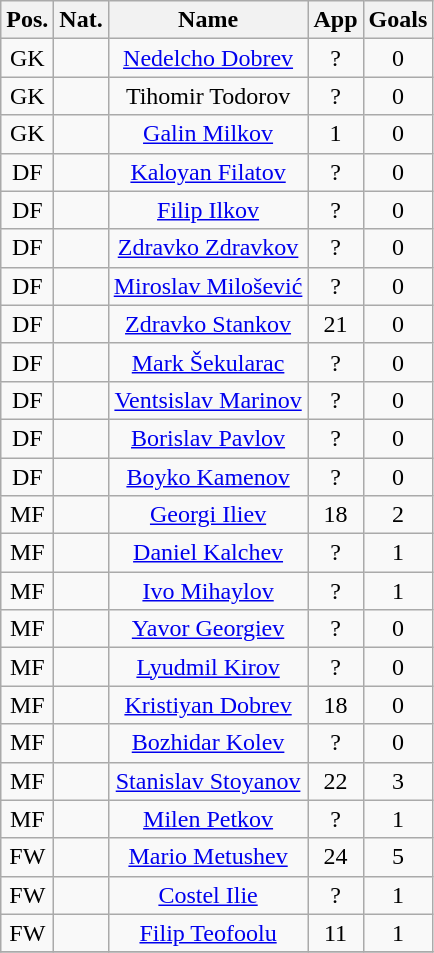<table class="wikitable" style="text-align: center;">
<tr>
<th>Pos.</th>
<th>Nat.</th>
<th>Name</th>
<th>App</th>
<th>Goals</th>
</tr>
<tr>
<td>GK</td>
<td></td>
<td><a href='#'>Nedelcho Dobrev</a></td>
<td>?</td>
<td>0</td>
</tr>
<tr>
<td>GK</td>
<td></td>
<td>Tihomir Todorov</td>
<td>?</td>
<td>0</td>
</tr>
<tr>
<td>GK</td>
<td></td>
<td><a href='#'>Galin Milkov</a></td>
<td>1</td>
<td>0</td>
</tr>
<tr>
<td>DF</td>
<td></td>
<td><a href='#'>Kaloyan Filatov</a></td>
<td>?</td>
<td>0</td>
</tr>
<tr>
<td>DF</td>
<td></td>
<td><a href='#'>Filip Ilkov</a></td>
<td>?</td>
<td>0</td>
</tr>
<tr>
<td>DF</td>
<td></td>
<td><a href='#'>Zdravko Zdravkov</a></td>
<td>?</td>
<td>0</td>
</tr>
<tr>
<td>DF</td>
<td></td>
<td><a href='#'>Miroslav Milošević</a></td>
<td>?</td>
<td>0</td>
</tr>
<tr>
<td>DF</td>
<td></td>
<td><a href='#'>Zdravko Stankov</a></td>
<td>21</td>
<td>0</td>
</tr>
<tr>
<td>DF</td>
<td></td>
<td><a href='#'>Mark Šekularac</a></td>
<td>?</td>
<td>0</td>
</tr>
<tr>
<td>DF</td>
<td></td>
<td><a href='#'>Ventsislav Marinov</a></td>
<td>?</td>
<td>0</td>
</tr>
<tr>
<td>DF</td>
<td></td>
<td><a href='#'>Borislav Pavlov</a></td>
<td>?</td>
<td>0</td>
</tr>
<tr>
<td>DF</td>
<td></td>
<td><a href='#'>Boyko Kamenov</a></td>
<td>?</td>
<td>0</td>
</tr>
<tr>
<td>MF</td>
<td></td>
<td><a href='#'>Georgi Iliev</a></td>
<td>18</td>
<td>2</td>
</tr>
<tr>
<td>MF</td>
<td></td>
<td><a href='#'>Daniel Kalchev</a></td>
<td>?</td>
<td>1</td>
</tr>
<tr>
<td>MF</td>
<td></td>
<td><a href='#'>Ivo Mihaylov</a></td>
<td>?</td>
<td>1</td>
</tr>
<tr>
<td>MF</td>
<td></td>
<td><a href='#'>Yavor Georgiev</a></td>
<td>?</td>
<td>0</td>
</tr>
<tr>
<td>MF</td>
<td></td>
<td><a href='#'>Lyudmil Kirov</a></td>
<td>?</td>
<td>0</td>
</tr>
<tr>
<td>MF</td>
<td></td>
<td><a href='#'>Kristiyan Dobrev</a></td>
<td>18</td>
<td>0</td>
</tr>
<tr>
<td>MF</td>
<td></td>
<td><a href='#'>Bozhidar Kolev</a></td>
<td>?</td>
<td>0</td>
</tr>
<tr>
<td>MF</td>
<td></td>
<td><a href='#'>Stanislav Stoyanov</a></td>
<td>22</td>
<td>3</td>
</tr>
<tr>
<td>MF</td>
<td></td>
<td><a href='#'>Milen Petkov</a></td>
<td>?</td>
<td>1</td>
</tr>
<tr>
<td>FW</td>
<td></td>
<td><a href='#'>Mario Metushev</a></td>
<td>24</td>
<td>5</td>
</tr>
<tr>
<td>FW</td>
<td></td>
<td><a href='#'>Costel Ilie</a></td>
<td>?</td>
<td>1</td>
</tr>
<tr>
<td>FW</td>
<td></td>
<td><a href='#'>Filip Teofoolu</a></td>
<td>11</td>
<td>1</td>
</tr>
<tr>
</tr>
</table>
